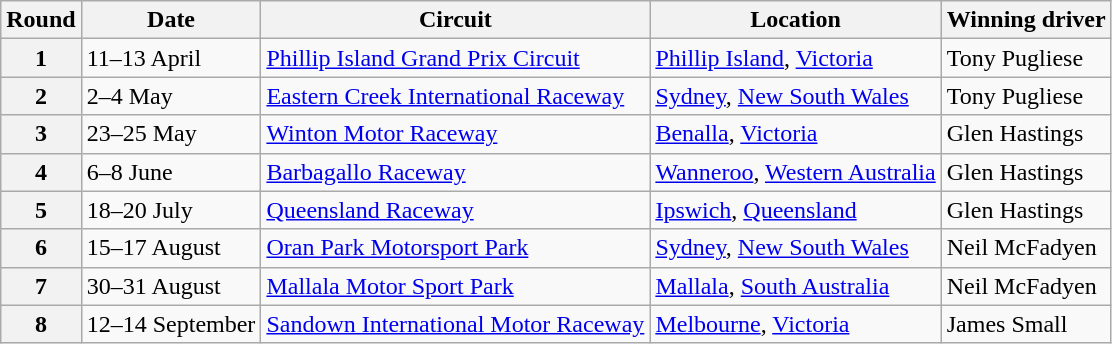<table class="wikitable" style="font-size: 100%;">
<tr>
<th>Round</th>
<th>Date</th>
<th>Circuit</th>
<th>Location</th>
<th>Winning driver</th>
</tr>
<tr>
<th>1</th>
<td>11–13 April</td>
<td> <a href='#'>Phillip Island Grand Prix Circuit</a></td>
<td><a href='#'>Phillip Island</a>, <a href='#'>Victoria</a></td>
<td>Tony Pugliese</td>
</tr>
<tr>
<th>2</th>
<td>2–4 May</td>
<td> <a href='#'>Eastern Creek International Raceway</a></td>
<td><a href='#'>Sydney</a>, <a href='#'>New South Wales</a></td>
<td>Tony Pugliese</td>
</tr>
<tr>
<th>3</th>
<td>23–25 May</td>
<td> <a href='#'>Winton Motor Raceway</a></td>
<td><a href='#'>Benalla</a>, <a href='#'>Victoria</a></td>
<td>Glen Hastings</td>
</tr>
<tr>
<th>4</th>
<td>6–8 June</td>
<td> <a href='#'>Barbagallo Raceway</a></td>
<td><a href='#'>Wanneroo</a>, <a href='#'>Western Australia</a></td>
<td>Glen Hastings</td>
</tr>
<tr>
<th>5</th>
<td>18–20 July</td>
<td> <a href='#'>Queensland Raceway</a></td>
<td><a href='#'>Ipswich</a>, <a href='#'>Queensland</a></td>
<td>Glen Hastings</td>
</tr>
<tr>
<th>6</th>
<td>15–17 August</td>
<td> <a href='#'>Oran Park Motorsport Park</a></td>
<td><a href='#'>Sydney</a>, <a href='#'>New South Wales</a></td>
<td>Neil McFadyen</td>
</tr>
<tr>
<th>7</th>
<td>30–31 August</td>
<td> <a href='#'>Mallala Motor Sport Park</a></td>
<td><a href='#'>Mallala</a>, <a href='#'>South Australia</a></td>
<td>Neil McFadyen</td>
</tr>
<tr>
<th>8</th>
<td>12–14 September</td>
<td> <a href='#'>Sandown International Motor Raceway</a></td>
<td><a href='#'>Melbourne</a>, <a href='#'>Victoria</a></td>
<td>James Small</td>
</tr>
</table>
